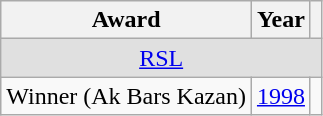<table class="wikitable">
<tr>
<th>Award</th>
<th>Year</th>
<th></th>
</tr>
<tr ALIGN="center" bgcolor="#e0e0e0">
<td colspan="3"><a href='#'>RSL</a></td>
</tr>
<tr>
<td>Winner (Ak Bars Kazan)</td>
<td><a href='#'>1998</a></td>
<td></td>
</tr>
</table>
